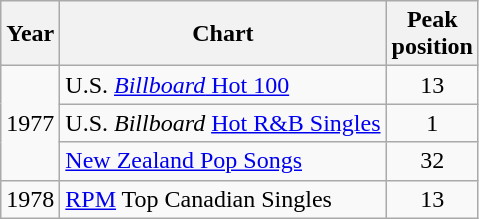<table class="wikitable sortable">
<tr>
<th>Year</th>
<th>Chart</th>
<th>Peak<br>position</th>
</tr>
<tr>
<td rowspan="3">1977</td>
<td>U.S. <a href='#'><em>Billboard</em> Hot 100</a></td>
<td style="text-align:center;">13</td>
</tr>
<tr>
<td>U.S. <em>Billboard</em> <a href='#'>Hot R&B Singles</a></td>
<td style="text-align:center;">1</td>
</tr>
<tr>
<td><a href='#'>New Zealand Pop Songs</a></td>
<td style="text-align:center;">32</td>
</tr>
<tr>
<td>1978</td>
<td><a href='#'>RPM</a> Top Canadian Singles</td>
<td style="text-align:center;">13</td>
</tr>
</table>
